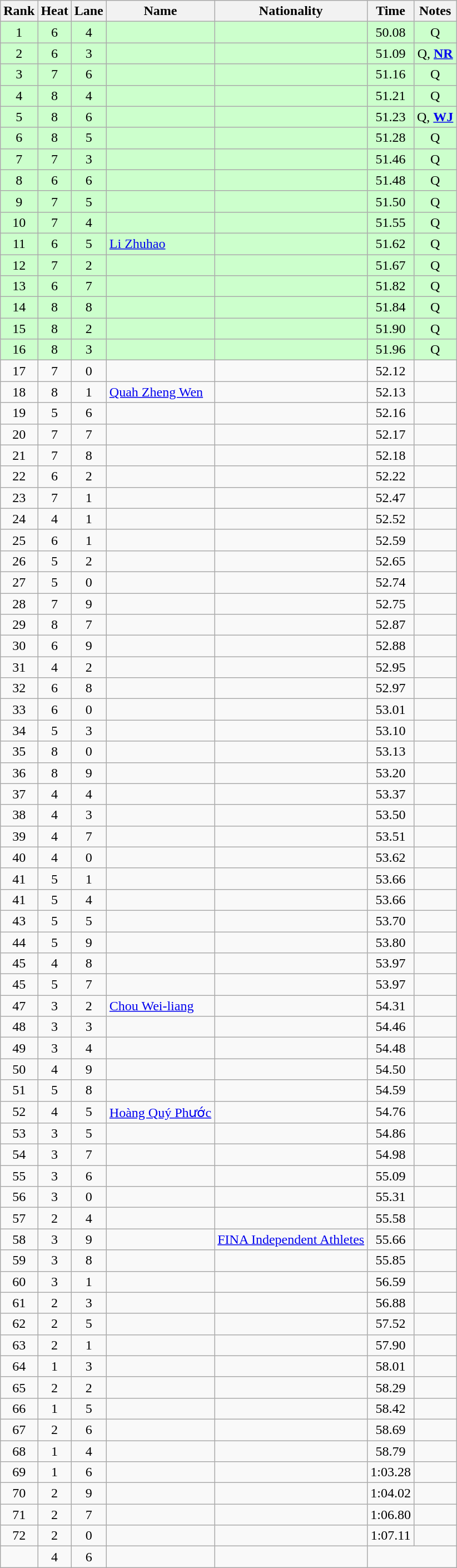<table class="wikitable sortable" style="text-align:center">
<tr>
<th>Rank</th>
<th>Heat</th>
<th>Lane</th>
<th>Name</th>
<th>Nationality</th>
<th>Time</th>
<th>Notes</th>
</tr>
<tr bgcolor=ccffcc>
<td>1</td>
<td>6</td>
<td>4</td>
<td align=left></td>
<td align=left></td>
<td>50.08</td>
<td>Q</td>
</tr>
<tr bgcolor=ccffcc>
<td>2</td>
<td>6</td>
<td>3</td>
<td align=left></td>
<td align=left></td>
<td>51.09</td>
<td>Q, <strong><a href='#'>NR</a></strong></td>
</tr>
<tr bgcolor=ccffcc>
<td>3</td>
<td>7</td>
<td>6</td>
<td align=left></td>
<td align=left></td>
<td>51.16</td>
<td>Q</td>
</tr>
<tr bgcolor=ccffcc>
<td>4</td>
<td>8</td>
<td>4</td>
<td align=left></td>
<td align=left></td>
<td>51.21</td>
<td>Q</td>
</tr>
<tr bgcolor=ccffcc>
<td>5</td>
<td>8</td>
<td>6</td>
<td align=left></td>
<td align=left></td>
<td>51.23</td>
<td>Q, <strong><a href='#'>WJ</a></strong></td>
</tr>
<tr bgcolor=ccffcc>
<td>6</td>
<td>8</td>
<td>5</td>
<td align=left></td>
<td align=left></td>
<td>51.28</td>
<td>Q</td>
</tr>
<tr bgcolor=ccffcc>
<td>7</td>
<td>7</td>
<td>3</td>
<td align=left></td>
<td align=left></td>
<td>51.46</td>
<td>Q</td>
</tr>
<tr bgcolor=ccffcc>
<td>8</td>
<td>6</td>
<td>6</td>
<td align=left></td>
<td align=left></td>
<td>51.48</td>
<td>Q</td>
</tr>
<tr bgcolor=ccffcc>
<td>9</td>
<td>7</td>
<td>5</td>
<td align=left></td>
<td align=left></td>
<td>51.50</td>
<td>Q</td>
</tr>
<tr bgcolor=ccffcc>
<td>10</td>
<td>7</td>
<td>4</td>
<td align=left></td>
<td align=left></td>
<td>51.55</td>
<td>Q</td>
</tr>
<tr bgcolor=ccffcc>
<td>11</td>
<td>6</td>
<td>5</td>
<td align=left><a href='#'>Li Zhuhao</a></td>
<td align=left></td>
<td>51.62</td>
<td>Q</td>
</tr>
<tr bgcolor=ccffcc>
<td>12</td>
<td>7</td>
<td>2</td>
<td align=left></td>
<td align=left></td>
<td>51.67</td>
<td>Q</td>
</tr>
<tr bgcolor=ccffcc>
<td>13</td>
<td>6</td>
<td>7</td>
<td align=left></td>
<td align=left></td>
<td>51.82</td>
<td>Q</td>
</tr>
<tr bgcolor=ccffcc>
<td>14</td>
<td>8</td>
<td>8</td>
<td align=left></td>
<td align=left></td>
<td>51.84</td>
<td>Q</td>
</tr>
<tr bgcolor=ccffcc>
<td>15</td>
<td>8</td>
<td>2</td>
<td align=left></td>
<td align=left></td>
<td>51.90</td>
<td>Q</td>
</tr>
<tr bgcolor=ccffcc>
<td>16</td>
<td>8</td>
<td>3</td>
<td align=left></td>
<td align=left></td>
<td>51.96</td>
<td>Q</td>
</tr>
<tr>
<td>17</td>
<td>7</td>
<td>0</td>
<td align=left></td>
<td align=left></td>
<td>52.12</td>
<td></td>
</tr>
<tr>
<td>18</td>
<td>8</td>
<td>1</td>
<td align=left><a href='#'>Quah Zheng Wen</a></td>
<td align=left></td>
<td>52.13</td>
<td></td>
</tr>
<tr>
<td>19</td>
<td>5</td>
<td>6</td>
<td align=left></td>
<td align=left></td>
<td>52.16</td>
<td></td>
</tr>
<tr>
<td>20</td>
<td>7</td>
<td>7</td>
<td align=left></td>
<td align=left></td>
<td>52.17</td>
<td></td>
</tr>
<tr>
<td>21</td>
<td>7</td>
<td>8</td>
<td align=left></td>
<td align=left></td>
<td>52.18</td>
<td></td>
</tr>
<tr>
<td>22</td>
<td>6</td>
<td>2</td>
<td align=left></td>
<td align=left></td>
<td>52.22</td>
<td></td>
</tr>
<tr>
<td>23</td>
<td>7</td>
<td>1</td>
<td align=left></td>
<td align=left></td>
<td>52.47</td>
<td></td>
</tr>
<tr>
<td>24</td>
<td>4</td>
<td>1</td>
<td align=left></td>
<td align=left></td>
<td>52.52</td>
<td></td>
</tr>
<tr>
<td>25</td>
<td>6</td>
<td>1</td>
<td align=left></td>
<td align=left></td>
<td>52.59</td>
<td></td>
</tr>
<tr>
<td>26</td>
<td>5</td>
<td>2</td>
<td align=left></td>
<td align=left></td>
<td>52.65</td>
<td></td>
</tr>
<tr>
<td>27</td>
<td>5</td>
<td>0</td>
<td align=left></td>
<td align=left></td>
<td>52.74</td>
<td></td>
</tr>
<tr>
<td>28</td>
<td>7</td>
<td>9</td>
<td align=left></td>
<td align=left></td>
<td>52.75</td>
<td></td>
</tr>
<tr>
<td>29</td>
<td>8</td>
<td>7</td>
<td align=left></td>
<td align=left></td>
<td>52.87</td>
<td></td>
</tr>
<tr>
<td>30</td>
<td>6</td>
<td>9</td>
<td align=left></td>
<td align=left></td>
<td>52.88</td>
<td></td>
</tr>
<tr>
<td>31</td>
<td>4</td>
<td>2</td>
<td align=left></td>
<td align=left></td>
<td>52.95</td>
<td></td>
</tr>
<tr>
<td>32</td>
<td>6</td>
<td>8</td>
<td align=left></td>
<td align=left></td>
<td>52.97</td>
<td></td>
</tr>
<tr>
<td>33</td>
<td>6</td>
<td>0</td>
<td align=left></td>
<td align=left></td>
<td>53.01</td>
<td></td>
</tr>
<tr>
<td>34</td>
<td>5</td>
<td>3</td>
<td align=left></td>
<td align=left></td>
<td>53.10</td>
<td></td>
</tr>
<tr>
<td>35</td>
<td>8</td>
<td>0</td>
<td align=left></td>
<td align=left></td>
<td>53.13</td>
<td></td>
</tr>
<tr>
<td>36</td>
<td>8</td>
<td>9</td>
<td align=left></td>
<td align=left></td>
<td>53.20</td>
<td></td>
</tr>
<tr>
<td>37</td>
<td>4</td>
<td>4</td>
<td align=left></td>
<td align=left></td>
<td>53.37</td>
<td></td>
</tr>
<tr>
<td>38</td>
<td>4</td>
<td>3</td>
<td align=left></td>
<td align=left></td>
<td>53.50</td>
<td></td>
</tr>
<tr>
<td>39</td>
<td>4</td>
<td>7</td>
<td align=left></td>
<td align=left></td>
<td>53.51</td>
<td></td>
</tr>
<tr>
<td>40</td>
<td>4</td>
<td>0</td>
<td align=left></td>
<td align=left></td>
<td>53.62</td>
<td></td>
</tr>
<tr>
<td>41</td>
<td>5</td>
<td>1</td>
<td align=left></td>
<td align=left></td>
<td>53.66</td>
<td></td>
</tr>
<tr>
<td>41</td>
<td>5</td>
<td>4</td>
<td align=left></td>
<td align=left></td>
<td>53.66</td>
<td></td>
</tr>
<tr>
<td>43</td>
<td>5</td>
<td>5</td>
<td align=left></td>
<td align=left></td>
<td>53.70</td>
<td></td>
</tr>
<tr>
<td>44</td>
<td>5</td>
<td>9</td>
<td align=left></td>
<td align=left></td>
<td>53.80</td>
<td></td>
</tr>
<tr>
<td>45</td>
<td>4</td>
<td>8</td>
<td align=left></td>
<td align=left></td>
<td>53.97</td>
<td></td>
</tr>
<tr>
<td>45</td>
<td>5</td>
<td>7</td>
<td align=left></td>
<td align=left></td>
<td>53.97</td>
<td></td>
</tr>
<tr>
<td>47</td>
<td>3</td>
<td>2</td>
<td align=left><a href='#'>Chou Wei-liang</a></td>
<td align=left></td>
<td>54.31</td>
<td></td>
</tr>
<tr>
<td>48</td>
<td>3</td>
<td>3</td>
<td align=left></td>
<td align=left></td>
<td>54.46</td>
<td></td>
</tr>
<tr>
<td>49</td>
<td>3</td>
<td>4</td>
<td align=left></td>
<td align=left></td>
<td>54.48</td>
<td></td>
</tr>
<tr>
<td>50</td>
<td>4</td>
<td>9</td>
<td align=left></td>
<td align=left></td>
<td>54.50</td>
<td></td>
</tr>
<tr>
<td>51</td>
<td>5</td>
<td>8</td>
<td align=left></td>
<td align=left></td>
<td>54.59</td>
<td></td>
</tr>
<tr>
<td>52</td>
<td>4</td>
<td>5</td>
<td align=left><a href='#'>Hoàng Quý Phước</a></td>
<td align=left></td>
<td>54.76</td>
<td></td>
</tr>
<tr>
<td>53</td>
<td>3</td>
<td>5</td>
<td align=left></td>
<td align=left></td>
<td>54.86</td>
<td></td>
</tr>
<tr>
<td>54</td>
<td>3</td>
<td>7</td>
<td align=left></td>
<td align=left></td>
<td>54.98</td>
<td></td>
</tr>
<tr>
<td>55</td>
<td>3</td>
<td>6</td>
<td align=left></td>
<td align=left></td>
<td>55.09</td>
<td></td>
</tr>
<tr>
<td>56</td>
<td>3</td>
<td>0</td>
<td align=left></td>
<td align=left></td>
<td>55.31</td>
<td></td>
</tr>
<tr>
<td>57</td>
<td>2</td>
<td>4</td>
<td align=left></td>
<td align=left></td>
<td>55.58</td>
<td></td>
</tr>
<tr>
<td>58</td>
<td>3</td>
<td>9</td>
<td align=left></td>
<td align=left><a href='#'>FINA Independent Athletes</a></td>
<td>55.66</td>
<td></td>
</tr>
<tr>
<td>59</td>
<td>3</td>
<td>8</td>
<td align=left></td>
<td align=left></td>
<td>55.85</td>
<td></td>
</tr>
<tr>
<td>60</td>
<td>3</td>
<td>1</td>
<td align=left></td>
<td align=left></td>
<td>56.59</td>
<td></td>
</tr>
<tr>
<td>61</td>
<td>2</td>
<td>3</td>
<td align=left></td>
<td align=left></td>
<td>56.88</td>
<td></td>
</tr>
<tr>
<td>62</td>
<td>2</td>
<td>5</td>
<td align=left></td>
<td align=left></td>
<td>57.52</td>
<td></td>
</tr>
<tr>
<td>63</td>
<td>2</td>
<td>1</td>
<td align=left></td>
<td align=left></td>
<td>57.90</td>
<td></td>
</tr>
<tr>
<td>64</td>
<td>1</td>
<td>3</td>
<td align=left></td>
<td align=left></td>
<td>58.01</td>
<td></td>
</tr>
<tr>
<td>65</td>
<td>2</td>
<td>2</td>
<td align=left></td>
<td align=left></td>
<td>58.29</td>
<td></td>
</tr>
<tr>
<td>66</td>
<td>1</td>
<td>5</td>
<td align=left></td>
<td align=left></td>
<td>58.42</td>
<td></td>
</tr>
<tr>
<td>67</td>
<td>2</td>
<td>6</td>
<td align=left></td>
<td align=left></td>
<td>58.69</td>
<td></td>
</tr>
<tr>
<td>68</td>
<td>1</td>
<td>4</td>
<td align=left></td>
<td align=left></td>
<td>58.79</td>
<td></td>
</tr>
<tr>
<td>69</td>
<td>1</td>
<td>6</td>
<td align=left></td>
<td align=left></td>
<td>1:03.28</td>
<td></td>
</tr>
<tr>
<td>70</td>
<td>2</td>
<td>9</td>
<td align=left></td>
<td align=left></td>
<td>1:04.02</td>
<td></td>
</tr>
<tr>
<td>71</td>
<td>2</td>
<td>7</td>
<td align=left></td>
<td align=left></td>
<td>1:06.80</td>
<td></td>
</tr>
<tr>
<td>72</td>
<td>2</td>
<td>0</td>
<td align=left></td>
<td align=left></td>
<td>1:07.11</td>
<td></td>
</tr>
<tr>
<td></td>
<td>4</td>
<td>6</td>
<td align=left></td>
<td align=left></td>
<td colspan=2></td>
</tr>
</table>
